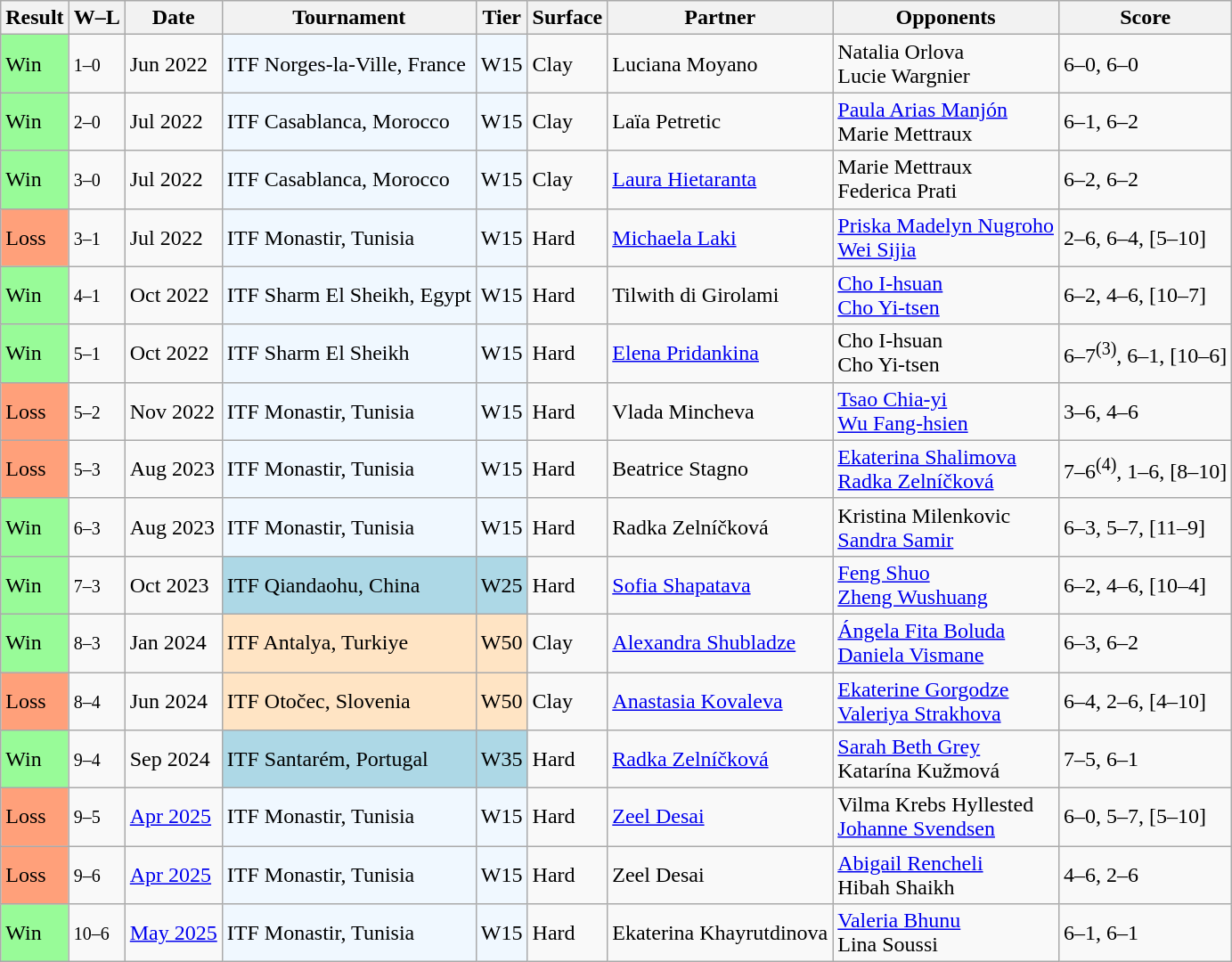<table class="wikitable sortable">
<tr>
<th>Result</th>
<th class="unsortable">W–L</th>
<th>Date</th>
<th>Tournament</th>
<th>Tier</th>
<th>Surface</th>
<th>Partner</th>
<th>Opponents</th>
<th class="unsortable">Score</th>
</tr>
<tr>
<td bgcolor="98FB98">Win</td>
<td><small>1–0</small></td>
<td>Jun 2022</td>
<td bgcolor="f0f8ff">ITF Norges-la-Ville, France</td>
<td bgcolor="f0f8ff">W15</td>
<td>Clay</td>
<td> Luciana Moyano</td>
<td> Natalia Orlova <br>  Lucie Wargnier</td>
<td>6–0, 6–0</td>
</tr>
<tr>
<td bgcolor="98FB98">Win</td>
<td><small>2–0</small></td>
<td>Jul 2022</td>
<td bgcolor="f0f8ff">ITF Casablanca, Morocco</td>
<td bgcolor="f0f8ff">W15</td>
<td>Clay</td>
<td> Laïa Petretic</td>
<td> <a href='#'>Paula Arias Manjón</a> <br>  Marie Mettraux</td>
<td>6–1, 6–2</td>
</tr>
<tr>
<td bgcolor="98FB98">Win</td>
<td><small>3–0</small></td>
<td>Jul 2022</td>
<td bgcolor="f0f8ff">ITF Casablanca, Morocco</td>
<td bgcolor="f0f8ff">W15</td>
<td>Clay</td>
<td> <a href='#'>Laura Hietaranta</a></td>
<td> Marie Mettraux <br>  Federica Prati</td>
<td>6–2, 6–2</td>
</tr>
<tr>
<td bgcolor="ffa07a">Loss</td>
<td><small>3–1</small></td>
<td>Jul 2022</td>
<td bgcolor="f0f8ff">ITF Monastir, Tunisia</td>
<td bgcolor="f0f8ff">W15</td>
<td>Hard</td>
<td> <a href='#'>Michaela Laki</a></td>
<td> <a href='#'>Priska Madelyn Nugroho</a> <br>  <a href='#'>Wei Sijia</a></td>
<td>2–6, 6–4, [5–10]</td>
</tr>
<tr>
<td bgcolor="98FB98">Win</td>
<td><small>4–1</small></td>
<td>Oct 2022</td>
<td bgcolor="f0f8ff">ITF Sharm El Sheikh, Egypt</td>
<td bgcolor="f0f8ff">W15</td>
<td>Hard</td>
<td> Tilwith di Girolami</td>
<td> <a href='#'>Cho I-hsuan</a> <br>  <a href='#'>Cho Yi-tsen</a></td>
<td>6–2, 4–6, [10–7]</td>
</tr>
<tr>
<td bgcolor="98FB98">Win</td>
<td><small>5–1</small></td>
<td>Oct 2022</td>
<td bgcolor="f0f8ff">ITF Sharm El Sheikh</td>
<td bgcolor="f0f8ff">W15</td>
<td>Hard</td>
<td> <a href='#'>Elena Pridankina</a></td>
<td> Cho I-hsuan <br>  Cho Yi-tsen</td>
<td>6–7<sup>(3)</sup>, 6–1, [10–6]</td>
</tr>
<tr>
<td bgcolor="ffa07a">Loss</td>
<td><small>5–2</small></td>
<td>Nov 2022</td>
<td bgcolor="f0f8ff">ITF Monastir, Tunisia</td>
<td bgcolor="f0f8ff">W15</td>
<td>Hard</td>
<td> Vlada Mincheva</td>
<td> <a href='#'>Tsao Chia-yi</a> <br>  <a href='#'>Wu Fang-hsien</a></td>
<td>3–6, 4–6</td>
</tr>
<tr>
<td bgcolor="ffa07a">Loss</td>
<td><small>5–3</small></td>
<td>Aug 2023</td>
<td bgcolor="f0f8ff">ITF Monastir, Tunisia</td>
<td bgcolor="f0f8ff">W15</td>
<td>Hard</td>
<td> Beatrice Stagno</td>
<td> <a href='#'>Ekaterina Shalimova</a> <br>  <a href='#'>Radka Zelníčková</a></td>
<td>7–6<sup>(4)</sup>, 1–6, [8–10]</td>
</tr>
<tr>
<td bgcolor="98FB98">Win</td>
<td><small>6–3</small></td>
<td>Aug 2023</td>
<td bgcolor="f0f8ff">ITF Monastir, Tunisia</td>
<td bgcolor="f0f8ff">W15</td>
<td>Hard</td>
<td> Radka Zelníčková</td>
<td> Kristina Milenkovic <br>  <a href='#'>Sandra Samir</a></td>
<td>6–3, 5–7, [11–9]</td>
</tr>
<tr>
<td style="background:#98fb98;">Win</td>
<td><small>7–3</small></td>
<td>Oct 2023</td>
<td style="background:lightblue;">ITF Qiandaohu, China</td>
<td style="background:lightblue;">W25</td>
<td>Hard</td>
<td> <a href='#'>Sofia Shapatava</a></td>
<td> <a href='#'>Feng Shuo</a> <br>  <a href='#'>Zheng Wushuang</a></td>
<td>6–2, 4–6, [10–4]</td>
</tr>
<tr>
<td style="background:#98fb98;">Win</td>
<td><small>8–3</small></td>
<td>Jan 2024</td>
<td style="background:#ffe4c4;">ITF Antalya, Turkiye</td>
<td style="background:#ffe4c4;">W50</td>
<td>Clay</td>
<td> <a href='#'>Alexandra Shubladze</a></td>
<td> <a href='#'>Ángela Fita Boluda</a> <br>  <a href='#'>Daniela Vismane</a></td>
<td>6–3, 6–2</td>
</tr>
<tr>
<td bgcolor="ffa07a">Loss</td>
<td><small>8–4</small></td>
<td>Jun 2024</td>
<td style="background:#ffe4c4;">ITF Otočec, Slovenia</td>
<td style="background:#ffe4c4;">W50</td>
<td>Clay</td>
<td> <a href='#'>Anastasia Kovaleva</a></td>
<td> <a href='#'>Ekaterine Gorgodze</a> <br>  <a href='#'>Valeriya Strakhova</a></td>
<td>6–4, 2–6, [4–10]</td>
</tr>
<tr>
<td style="background:#98fb98;">Win</td>
<td><small>9–4</small></td>
<td>Sep 2024</td>
<td style="background:lightblue;">ITF Santarém, Portugal</td>
<td style="background:lightblue;">W35</td>
<td>Hard</td>
<td> <a href='#'>Radka Zelníčková</a></td>
<td> <a href='#'>Sarah Beth Grey</a> <br>  Katarína Kužmová</td>
<td>7–5, 6–1</td>
</tr>
<tr>
<td style=background:#ffa07a;>Loss</td>
<td><small>9–5</small></td>
<td><a href='#'>Apr 2025</a></td>
<td style="background:#f0f8ff;">ITF Monastir, Tunisia</td>
<td style="background:#f0f8ff;">W15</td>
<td>Hard</td>
<td> <a href='#'>Zeel Desai</a></td>
<td> Vilma Krebs Hyllested <br>  <a href='#'>Johanne Svendsen</a></td>
<td>6–0, 5–7, [5–10]</td>
</tr>
<tr>
<td style=background:#ffa07a;>Loss</td>
<td><small>9–6</small></td>
<td><a href='#'>Apr 2025</a></td>
<td style="background:#f0f8ff;">ITF Monastir, Tunisia</td>
<td style="background:#f0f8ff;">W15</td>
<td>Hard</td>
<td> Zeel Desai</td>
<td> <a href='#'>Abigail Rencheli</a> <br>  Hibah Shaikh</td>
<td>4–6, 2–6</td>
</tr>
<tr>
<td style="background:#98fb98;">Win</td>
<td><small>10–6</small></td>
<td><a href='#'>May 2025</a></td>
<td style="background:#f0f8ff;">ITF Monastir, Tunisia</td>
<td style="background:#f0f8ff;">W15</td>
<td>Hard</td>
<td> Ekaterina Khayrutdinova</td>
<td> <a href='#'>Valeria Bhunu</a> <br>  Lina Soussi</td>
<td>6–1, 6–1</td>
</tr>
</table>
